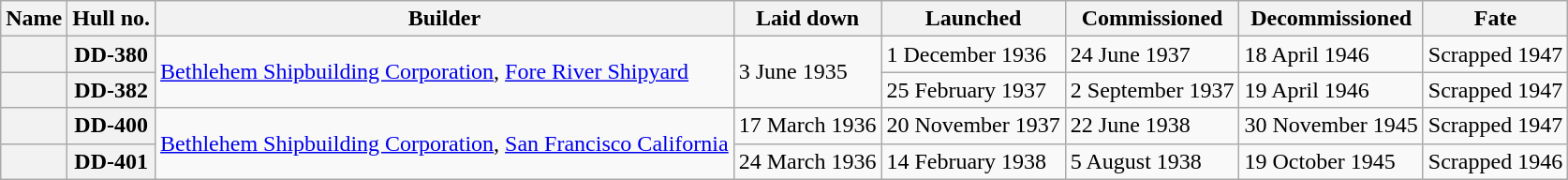<table class="wikitable sortable plainrowheaders">
<tr>
<th scope="col">Name</th>
<th scope="col">Hull no.</th>
<th scope="col" style="max-width: 9em;">Builder</th>
<th scope="col" style="max-width: 6em;">Laid down</th>
<th scope="col" style="max-width: 6em;">Launched</th>
<th scope="col" style="max-width: 6em;">Commissioned</th>
<th scope="col" style="max-width: 6em;">Decommissioned</th>
<th scope="col">Fate</th>
</tr>
<tr>
<th scope="row"></th>
<th scope="row" style="white-space: nowrap;">DD-380</th>
<td rowspan=2><a href='#'>Bethlehem Shipbuilding Corporation</a>, <a href='#'>Fore River Shipyard</a></td>
<td rowspan=2>3 June 1935</td>
<td>1 December 1936</td>
<td>24 June 1937</td>
<td>18 April 1946</td>
<td data-sort-value="1947">Scrapped 1947</td>
</tr>
<tr>
<th scope="row"></th>
<th scope="row">DD-382</th>
<td>25 February 1937</td>
<td>2 September 1937</td>
<td>19 April 1946</td>
<td data-sort-value="1947">Scrapped 1947</td>
</tr>
<tr>
<th scope="row"></th>
<th scope="row">DD-400</th>
<td rowspan=2><a href='#'>Bethlehem Shipbuilding Corporation</a>, <a href='#'>San Francisco California</a></td>
<td>17 March 1936</td>
<td>20 November 1937</td>
<td>22 June 1938</td>
<td>30 November 1945</td>
<td data-sort-value="1947">Scrapped 1947</td>
</tr>
<tr>
<th scope="row"></th>
<th scope="row">DD-401</th>
<td>24 March 1936</td>
<td>14 February 1938</td>
<td>5 August 1938</td>
<td>19 October 1945</td>
<td data-sort-value="1946">Scrapped 1946</td>
</tr>
</table>
